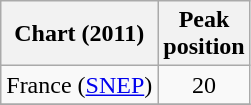<table class="wikitable sortable">
<tr>
<th>Chart (2011)</th>
<th>Peak <br> position</th>
</tr>
<tr>
<td>France (<a href='#'>SNEP</a>)</td>
<td align="center">20</td>
</tr>
<tr>
</tr>
</table>
